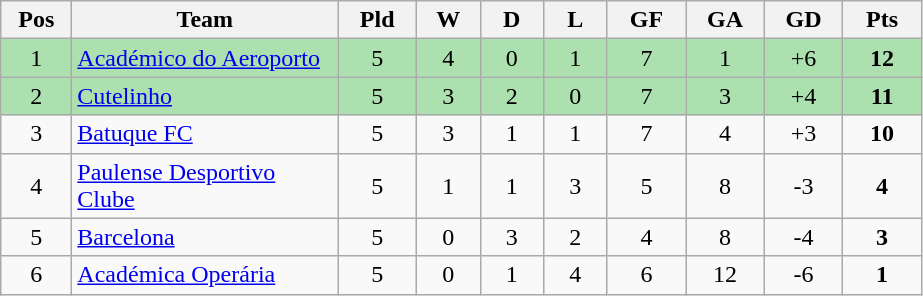<table class="wikitable" style="text-align: center;">
<tr>
<th style="width: 40px;">Pos</th>
<th style="width: 170px;">Team</th>
<th style="width: 45px;">Pld</th>
<th style="width: 35px;">W</th>
<th style="width: 35px;">D</th>
<th style="width: 35px;">L</th>
<th style="width: 45px;">GF</th>
<th style="width: 45px;">GA</th>
<th style="width: 45px;">GD</th>
<th style="width: 45px;">Pts</th>
</tr>
<tr style="background:#ACE1AF;">
<td>1</td>
<td style="text-align: left;"><a href='#'>Académico do Aeroporto</a></td>
<td>5</td>
<td>4</td>
<td>0</td>
<td>1</td>
<td>7</td>
<td>1</td>
<td>+6</td>
<td><strong>12</strong></td>
</tr>
<tr style="background:#ACE1AF;">
<td>2</td>
<td style="text-align: left;"><a href='#'>Cutelinho</a></td>
<td>5</td>
<td>3</td>
<td>2</td>
<td>0</td>
<td>7</td>
<td>3</td>
<td>+4</td>
<td><strong>11</strong></td>
</tr>
<tr>
<td>3</td>
<td style="text-align: left;"><a href='#'>Batuque FC</a></td>
<td>5</td>
<td>3</td>
<td>1</td>
<td>1</td>
<td>7</td>
<td>4</td>
<td>+3</td>
<td><strong>10</strong></td>
</tr>
<tr>
<td>4</td>
<td style="text-align: left;"><a href='#'>Paulense Desportivo Clube</a></td>
<td>5</td>
<td>1</td>
<td>1</td>
<td>3</td>
<td>5</td>
<td>8</td>
<td>-3</td>
<td><strong>4</strong></td>
</tr>
<tr>
<td>5</td>
<td style="text-align: left;"><a href='#'>Barcelona</a></td>
<td>5</td>
<td>0</td>
<td>3</td>
<td>2</td>
<td>4</td>
<td>8</td>
<td>-4</td>
<td><strong>3</strong></td>
</tr>
<tr>
<td>6</td>
<td style="text-align: left;"><a href='#'>Académica Operária</a></td>
<td>5</td>
<td>0</td>
<td>1</td>
<td>4</td>
<td>6</td>
<td>12</td>
<td>-6</td>
<td><strong>1</strong></td>
</tr>
</table>
